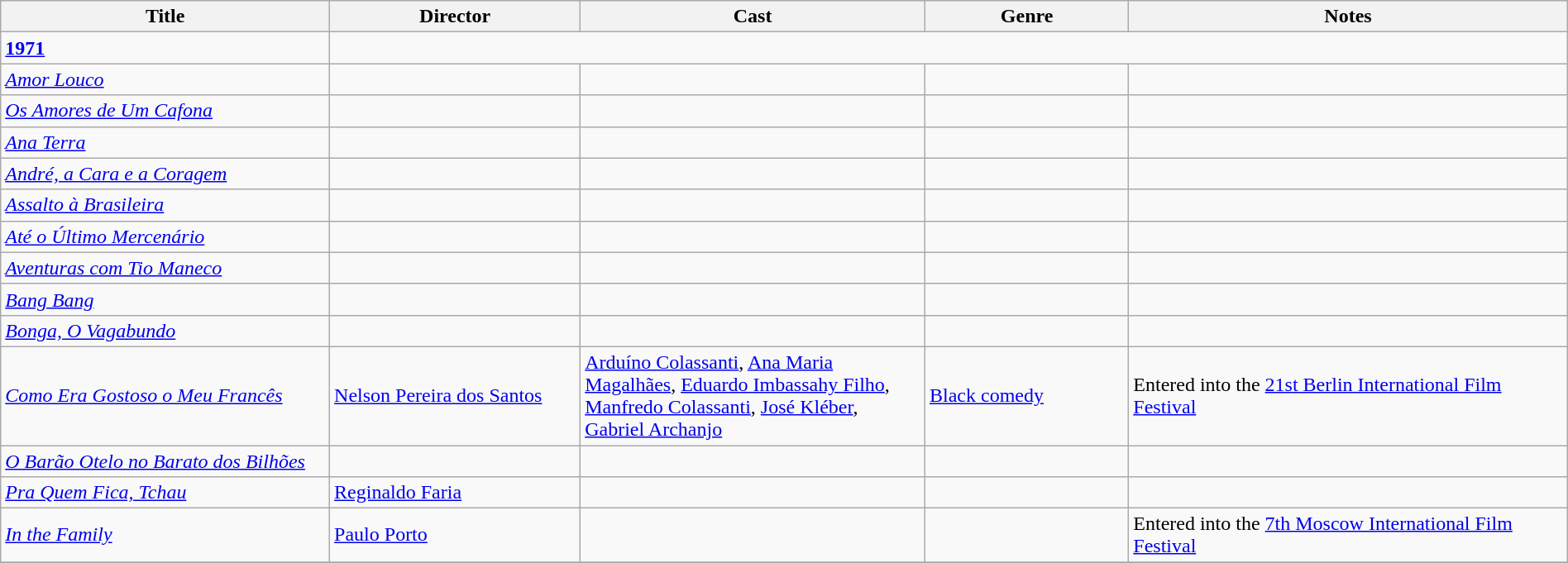<table class="wikitable" width= "100%">
<tr>
<th width=21%>Title</th>
<th width=16%>Director</th>
<th width=22%>Cast</th>
<th width=13%>Genre</th>
<th width=28%>Notes</th>
</tr>
<tr>
<td><strong><a href='#'>1971</a></strong></td>
</tr>
<tr>
<td><em><a href='#'>Amor Louco</a></em></td>
<td></td>
<td></td>
<td></td>
<td></td>
</tr>
<tr>
<td><em><a href='#'>Os Amores de Um Cafona</a></em></td>
<td></td>
<td></td>
<td></td>
<td></td>
</tr>
<tr>
<td><em><a href='#'>Ana Terra</a></em></td>
<td></td>
<td></td>
<td></td>
<td></td>
</tr>
<tr>
<td><em><a href='#'>André, a Cara e a Coragem</a></em></td>
<td></td>
<td></td>
<td></td>
<td></td>
</tr>
<tr>
<td><em><a href='#'>Assalto à Brasileira</a></em></td>
<td></td>
<td></td>
<td></td>
<td></td>
</tr>
<tr>
<td><em><a href='#'>Até o Último Mercenário</a></em></td>
<td></td>
<td></td>
<td></td>
<td></td>
</tr>
<tr>
<td><em><a href='#'>Aventuras com Tio Maneco</a></em></td>
<td></td>
<td></td>
<td></td>
<td></td>
</tr>
<tr>
<td><em><a href='#'>Bang Bang</a></em></td>
<td></td>
<td></td>
<td></td>
<td></td>
</tr>
<tr>
<td><em><a href='#'>Bonga, O Vagabundo</a></em></td>
<td></td>
<td></td>
<td></td>
<td></td>
</tr>
<tr>
<td><em><a href='#'>Como Era Gostoso o Meu Francês</a></em></td>
<td><a href='#'>Nelson Pereira dos Santos</a></td>
<td><a href='#'>Arduíno Colassanti</a>, <a href='#'>Ana Maria Magalhães</a>, <a href='#'>Eduardo Imbassahy Filho</a>, <a href='#'>Manfredo Colassanti</a>, <a href='#'>José Kléber</a>, <a href='#'>Gabriel Archanjo</a></td>
<td><a href='#'>Black comedy</a></td>
<td>Entered into the <a href='#'>21st Berlin International Film Festival</a></td>
</tr>
<tr>
<td><em><a href='#'>O Barão Otelo no Barato dos Bilhões</a></em></td>
<td></td>
<td></td>
<td></td>
<td></td>
</tr>
<tr>
<td><em><a href='#'>Pra Quem Fica, Tchau</a></em></td>
<td><a href='#'>Reginaldo Faria</a></td>
<td></td>
<td></td>
<td></td>
</tr>
<tr>
<td><em><a href='#'>In the Family</a></em></td>
<td><a href='#'>Paulo Porto</a></td>
<td></td>
<td></td>
<td>Entered into the <a href='#'>7th Moscow International Film Festival</a></td>
</tr>
<tr>
</tr>
</table>
